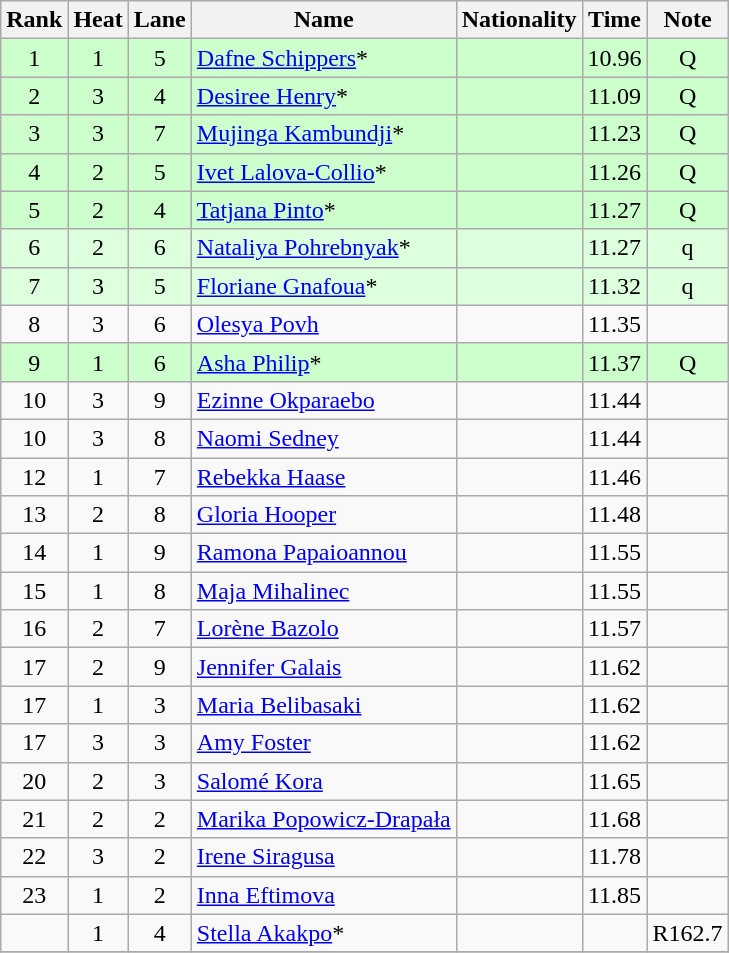<table class="wikitable sortable" style="text-align:center">
<tr>
<th>Rank</th>
<th>Heat</th>
<th>Lane</th>
<th>Name</th>
<th>Nationality</th>
<th>Time</th>
<th>Note</th>
</tr>
<tr bgcolor=ccffcc>
<td>1</td>
<td>1</td>
<td>5</td>
<td align=left><a href='#'>Dafne Schippers</a>*</td>
<td align=left></td>
<td>10.96</td>
<td>Q</td>
</tr>
<tr bgcolor=ccffcc>
<td>2</td>
<td>3</td>
<td>4</td>
<td align=left><a href='#'>Desiree Henry</a>*</td>
<td align=left></td>
<td>11.09</td>
<td>Q</td>
</tr>
<tr bgcolor=ccffcc>
<td>3</td>
<td>3</td>
<td>7</td>
<td align=left><a href='#'>Mujinga Kambundji</a>*</td>
<td align=left></td>
<td>11.23</td>
<td>Q</td>
</tr>
<tr bgcolor=ccffcc>
<td>4</td>
<td>2</td>
<td>5</td>
<td align=left><a href='#'>Ivet Lalova-Collio</a>*</td>
<td align=left></td>
<td>11.26</td>
<td>Q</td>
</tr>
<tr bgcolor=ccffcc>
<td>5</td>
<td>2</td>
<td>4</td>
<td align=left><a href='#'>Tatjana Pinto</a>*</td>
<td align=left></td>
<td>11.27</td>
<td>Q</td>
</tr>
<tr bgcolor=ddffdd>
<td>6</td>
<td>2</td>
<td>6</td>
<td align=left><a href='#'>Nataliya Pohrebnyak</a>*</td>
<td align=left></td>
<td>11.27</td>
<td>q</td>
</tr>
<tr bgcolor=ddffdd>
<td>7</td>
<td>3</td>
<td>5</td>
<td align=left><a href='#'>Floriane Gnafoua</a>*</td>
<td align=left></td>
<td>11.32</td>
<td>q</td>
</tr>
<tr>
<td>8</td>
<td>3</td>
<td>6</td>
<td align=left><a href='#'>Olesya Povh</a></td>
<td align=left></td>
<td>11.35</td>
<td></td>
</tr>
<tr bgcolor=ccffcc>
<td>9</td>
<td>1</td>
<td>6</td>
<td align=left><a href='#'>Asha Philip</a>*</td>
<td align=left></td>
<td>11.37</td>
<td>Q</td>
</tr>
<tr>
<td>10</td>
<td>3</td>
<td>9</td>
<td align=left><a href='#'>Ezinne Okparaebo</a></td>
<td align=left></td>
<td>11.44</td>
<td></td>
</tr>
<tr>
<td>10</td>
<td>3</td>
<td>8</td>
<td align=left><a href='#'>Naomi Sedney</a></td>
<td align=left></td>
<td>11.44</td>
<td></td>
</tr>
<tr>
<td>12</td>
<td>1</td>
<td>7</td>
<td align=left><a href='#'>Rebekka Haase</a></td>
<td align=left></td>
<td>11.46</td>
<td></td>
</tr>
<tr>
<td>13</td>
<td>2</td>
<td>8</td>
<td align=left><a href='#'>Gloria Hooper</a></td>
<td align=left></td>
<td>11.48</td>
<td></td>
</tr>
<tr>
<td>14</td>
<td>1</td>
<td>9</td>
<td align=left><a href='#'>Ramona Papaioannou</a></td>
<td align=left></td>
<td>11.55</td>
<td></td>
</tr>
<tr>
<td>15</td>
<td>1</td>
<td>8</td>
<td align=left><a href='#'>Maja Mihalinec</a></td>
<td align=left></td>
<td>11.55</td>
<td></td>
</tr>
<tr>
<td>16</td>
<td>2</td>
<td>7</td>
<td align=left><a href='#'>Lorène Bazolo</a></td>
<td align=left></td>
<td>11.57</td>
<td></td>
</tr>
<tr>
<td>17</td>
<td>2</td>
<td>9</td>
<td align=left><a href='#'>Jennifer Galais</a></td>
<td align=left></td>
<td>11.62</td>
<td></td>
</tr>
<tr>
<td>17</td>
<td>1</td>
<td>3</td>
<td align=left><a href='#'>Maria Belibasaki</a></td>
<td align=left></td>
<td>11.62</td>
<td></td>
</tr>
<tr>
<td>17</td>
<td>3</td>
<td>3</td>
<td align=left><a href='#'>Amy Foster</a></td>
<td align=left></td>
<td>11.62</td>
<td></td>
</tr>
<tr>
<td>20</td>
<td>2</td>
<td>3</td>
<td align=left><a href='#'>Salomé Kora</a></td>
<td align=left></td>
<td>11.65</td>
<td></td>
</tr>
<tr>
<td>21</td>
<td>2</td>
<td>2</td>
<td align=left><a href='#'>Marika Popowicz-Drapała</a></td>
<td align=left></td>
<td>11.68</td>
<td></td>
</tr>
<tr>
<td>22</td>
<td>3</td>
<td>2</td>
<td align=left><a href='#'>Irene Siragusa</a></td>
<td align=left></td>
<td>11.78</td>
<td></td>
</tr>
<tr>
<td>23</td>
<td>1</td>
<td>2</td>
<td align=left><a href='#'>Inna Eftimova</a></td>
<td align=left></td>
<td>11.85</td>
<td></td>
</tr>
<tr>
<td></td>
<td>1</td>
<td>4</td>
<td align=left><a href='#'>Stella Akakpo</a>*</td>
<td align=left></td>
<td></td>
<td>R162.7</td>
</tr>
<tr>
</tr>
</table>
